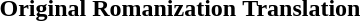<table>
<tr>
<th>Original</th>
<th>Romanization</th>
<th>Translation</th>
</tr>
<tr>
<td></td>
<td></td>
<td></td>
</tr>
</table>
